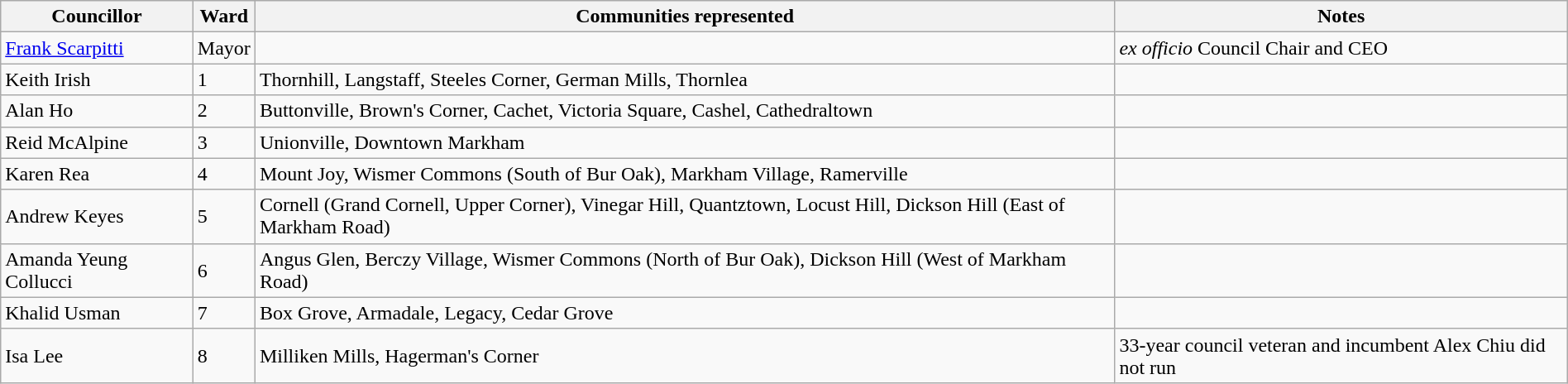<table class="wikitable sortable" width="100%">
<tr>
<th>Councillor</th>
<th>Ward</th>
<th>Communities represented</th>
<th><strong>Notes</strong></th>
</tr>
<tr>
<td><a href='#'>Frank Scarpitti</a></td>
<td>Mayor</td>
<td></td>
<td><em>ex officio</em> Council Chair and CEO</td>
</tr>
<tr>
<td>Keith Irish</td>
<td>1</td>
<td>Thornhill, Langstaff, Steeles Corner, German Mills, Thornlea</td>
<td></td>
</tr>
<tr>
<td>Alan Ho</td>
<td>2</td>
<td>Buttonville, Brown's Corner, Cachet, Victoria Square, Cashel, Cathedraltown</td>
<td></td>
</tr>
<tr>
<td>Reid McAlpine</td>
<td>3</td>
<td>Unionville, Downtown Markham</td>
<td></td>
</tr>
<tr>
<td>Karen Rea</td>
<td>4</td>
<td>Mount Joy, Wismer Commons (South of Bur Oak), Markham Village, Ramerville</td>
<td></td>
</tr>
<tr>
<td>Andrew Keyes</td>
<td>5</td>
<td>Cornell (Grand Cornell, Upper Corner), Vinegar Hill, Quantztown, Locust Hill, Dickson Hill (East of Markham Road)</td>
<td></td>
</tr>
<tr>
<td>Amanda Yeung Collucci</td>
<td>6</td>
<td>Angus Glen, Berczy Village, Wismer Commons (North of Bur Oak), Dickson Hill (West of Markham Road)</td>
<td></td>
</tr>
<tr>
<td>Khalid Usman</td>
<td>7</td>
<td>Box Grove, Armadale, Legacy, Cedar Grove</td>
<td></td>
</tr>
<tr>
<td>Isa Lee</td>
<td>8</td>
<td>Milliken Mills, Hagerman's Corner</td>
<td>33-year council veteran and incumbent Alex Chiu did not run</td>
</tr>
</table>
